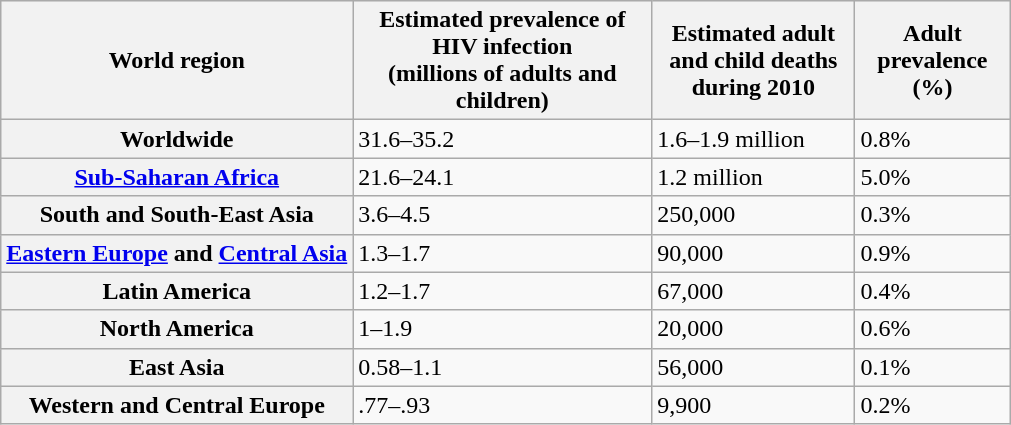<table class="wikitable">
<tr style="background: #efefef;">
<th scope="col">World region</th>
<th scope="col" style="width: 12em;">Estimated prevalence of HIV infection<br>(millions of adults and children)</th>
<th scope="col" style="width: 8em;">Estimated adult and child deaths during 2010</th>
<th scope="col" style="width: 6em;">Adult prevalence (%)</th>
</tr>
<tr>
<th scope="row">Worldwide</th>
<td>31.6–35.2</td>
<td>1.6–1.9 million</td>
<td>0.8%</td>
</tr>
<tr>
<th scope="row"><a href='#'>Sub-Saharan Africa</a></th>
<td>21.6–24.1</td>
<td>1.2 million</td>
<td>5.0%</td>
</tr>
<tr>
<th scope="row">South and South-East Asia</th>
<td>3.6–4.5</td>
<td>250,000</td>
<td>0.3%</td>
</tr>
<tr>
<th scope="row" style="white-space:nowrap;"><a href='#'>Eastern Europe</a> and <a href='#'>Central Asia</a></th>
<td>1.3–1.7</td>
<td>90,000</td>
<td>0.9%</td>
</tr>
<tr>
<th scope="row">Latin America</th>
<td>1.2–1.7</td>
<td>67,000</td>
<td>0.4%</td>
</tr>
<tr>
<th scope="row">North America</th>
<td>1–1.9</td>
<td>20,000</td>
<td>0.6%</td>
</tr>
<tr>
<th scope="row">East Asia</th>
<td>0.58–1.1</td>
<td>56,000</td>
<td>0.1%</td>
</tr>
<tr>
<th scope="row">Western and Central Europe</th>
<td>.77–.93</td>
<td>9,900</td>
<td>0.2%</td>
</tr>
</table>
